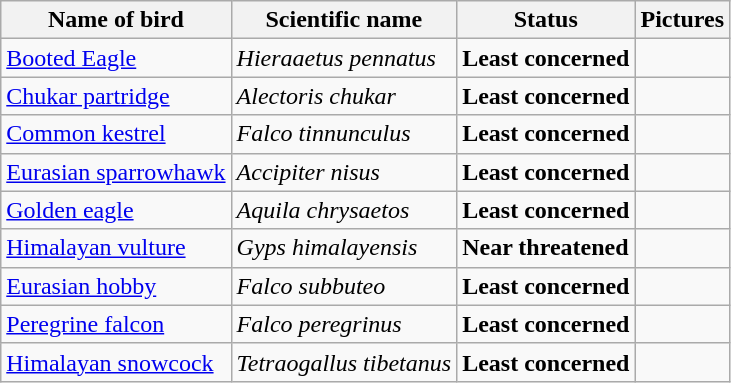<table class="wikitable sortable">
<tr>
<th align=left>Name of bird</th>
<th align=left>Scientific name</th>
<th align=left>Status</th>
<th align=left>Pictures</th>
</tr>
<tr>
<td><a href='#'>Booted Eagle</a></td>
<td><em>Hieraaetus pennatus</em></td>
<td><strong>Least concerned</strong></td>
<td></td>
</tr>
<tr>
<td><a href='#'>Chukar partridge</a></td>
<td><em>Alectoris chukar</em></td>
<td><strong>Least concerned</strong></td>
<td></td>
</tr>
<tr>
<td><a href='#'>Common kestrel</a></td>
<td><em>Falco tinnunculus</em></td>
<td><strong>Least concerned</strong></td>
<td></td>
</tr>
<tr>
<td><a href='#'>Eurasian sparrowhawk</a></td>
<td><em>Accipiter nisus</em></td>
<td><strong>Least concerned</strong></td>
<td></td>
</tr>
<tr>
<td><a href='#'>Golden eagle</a></td>
<td><em>Aquila chrysaetos</em></td>
<td><strong>Least concerned</strong></td>
<td></td>
</tr>
<tr>
<td><a href='#'>Himalayan vulture</a></td>
<td><em>Gyps himalayensis</em></td>
<td><strong>Near threatened</strong></td>
<td></td>
</tr>
<tr>
<td><a href='#'>Eurasian hobby</a></td>
<td><em>Falco subbuteo</em></td>
<td><strong>Least concerned</strong></td>
<td></td>
</tr>
<tr>
<td><a href='#'>Peregrine falcon</a></td>
<td><em>Falco peregrinus</em></td>
<td><strong>Least concerned</strong></td>
<td></td>
</tr>
<tr>
<td><a href='#'>Himalayan snowcock</a></td>
<td><em>Tetraogallus tibetanus</em></td>
<td><strong>Least concerned</strong></td>
<td></td>
</tr>
</table>
